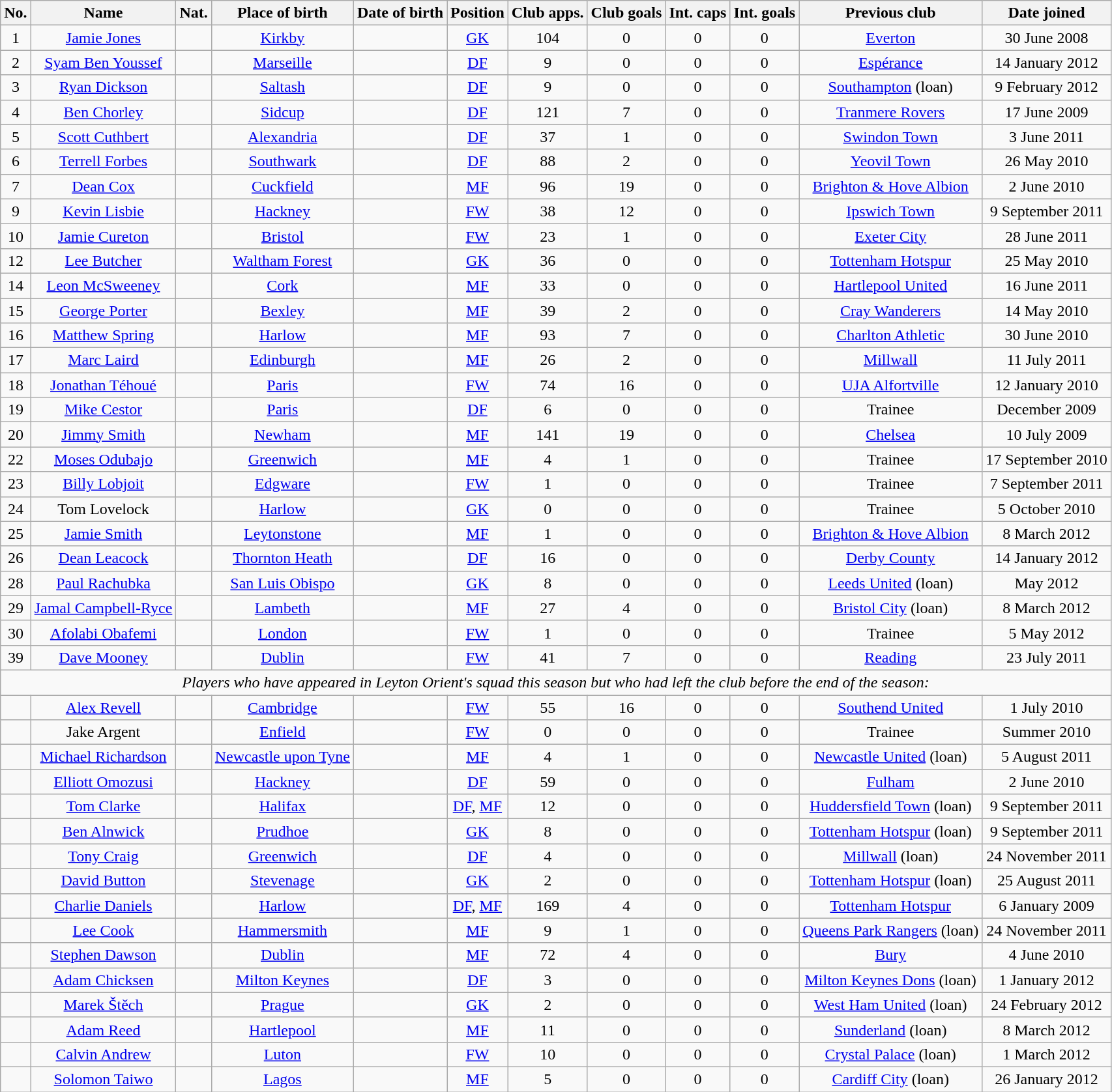<table class="wikitable" style="text-align:center;">
<tr>
<th>No.</th>
<th>Name</th>
<th>Nat.</th>
<th>Place of birth</th>
<th>Date of birth</th>
<th>Position</th>
<th>Club apps.</th>
<th>Club goals</th>
<th>Int. caps</th>
<th>Int. goals</th>
<th>Previous club</th>
<th>Date joined</th>
</tr>
<tr>
<td>1</td>
<td><a href='#'>Jamie Jones</a></td>
<td></td>
<td><a href='#'>Kirkby</a></td>
<td></td>
<td><a href='#'>GK</a></td>
<td>104</td>
<td>0</td>
<td>0</td>
<td>0</td>
<td><a href='#'>Everton</a></td>
<td>30 June 2008</td>
</tr>
<tr>
<td>2</td>
<td><a href='#'>Syam Ben Youssef</a></td>
<td></td>
<td><a href='#'>Marseille</a></td>
<td></td>
<td><a href='#'>DF</a></td>
<td>9</td>
<td>0</td>
<td>0</td>
<td>0</td>
<td><a href='#'>Espérance</a></td>
<td>14 January 2012</td>
</tr>
<tr>
<td>3</td>
<td><a href='#'>Ryan Dickson</a></td>
<td></td>
<td><a href='#'>Saltash</a></td>
<td></td>
<td><a href='#'>DF</a></td>
<td>9</td>
<td>0</td>
<td>0</td>
<td>0</td>
<td><a href='#'>Southampton</a> (loan)</td>
<td>9 February 2012</td>
</tr>
<tr>
<td>4</td>
<td><a href='#'>Ben Chorley</a></td>
<td></td>
<td><a href='#'>Sidcup</a></td>
<td></td>
<td><a href='#'>DF</a></td>
<td>121</td>
<td>7</td>
<td>0</td>
<td>0</td>
<td><a href='#'>Tranmere Rovers</a></td>
<td>17 June 2009</td>
</tr>
<tr>
<td>5</td>
<td><a href='#'>Scott Cuthbert</a></td>
<td></td>
<td><a href='#'>Alexandria</a></td>
<td></td>
<td><a href='#'>DF</a></td>
<td>37</td>
<td>1</td>
<td>0</td>
<td>0</td>
<td><a href='#'>Swindon Town</a></td>
<td>3 June 2011</td>
</tr>
<tr>
<td>6</td>
<td><a href='#'>Terrell Forbes</a></td>
<td></td>
<td><a href='#'>Southwark</a></td>
<td></td>
<td><a href='#'>DF</a></td>
<td>88</td>
<td>2</td>
<td>0</td>
<td>0</td>
<td><a href='#'>Yeovil Town</a></td>
<td>26 May 2010</td>
</tr>
<tr>
<td>7</td>
<td><a href='#'>Dean Cox</a></td>
<td></td>
<td><a href='#'>Cuckfield</a></td>
<td></td>
<td><a href='#'>MF</a></td>
<td>96</td>
<td>19</td>
<td>0</td>
<td>0</td>
<td><a href='#'>Brighton & Hove Albion</a></td>
<td>2 June 2010</td>
</tr>
<tr>
<td>9</td>
<td><a href='#'>Kevin Lisbie</a></td>
<td></td>
<td><a href='#'>Hackney</a></td>
<td></td>
<td><a href='#'>FW</a></td>
<td>38</td>
<td>12</td>
<td>0</td>
<td>0</td>
<td><a href='#'>Ipswich Town</a></td>
<td>9 September 2011</td>
</tr>
<tr>
<td>10</td>
<td><a href='#'>Jamie Cureton</a></td>
<td></td>
<td><a href='#'>Bristol</a></td>
<td></td>
<td><a href='#'>FW</a></td>
<td>23</td>
<td>1</td>
<td>0</td>
<td>0</td>
<td><a href='#'>Exeter City</a></td>
<td>28 June 2011</td>
</tr>
<tr>
<td>12</td>
<td><a href='#'>Lee Butcher</a></td>
<td></td>
<td><a href='#'>Waltham Forest</a></td>
<td></td>
<td><a href='#'>GK</a></td>
<td>36</td>
<td>0</td>
<td>0</td>
<td>0</td>
<td><a href='#'>Tottenham Hotspur</a></td>
<td>25 May 2010</td>
</tr>
<tr>
<td>14</td>
<td><a href='#'>Leon McSweeney</a></td>
<td></td>
<td><a href='#'>Cork</a></td>
<td></td>
<td><a href='#'>MF</a></td>
<td>33</td>
<td>0</td>
<td>0</td>
<td>0</td>
<td><a href='#'>Hartlepool United</a></td>
<td>16 June 2011</td>
</tr>
<tr>
<td>15</td>
<td><a href='#'>George Porter</a></td>
<td></td>
<td><a href='#'>Bexley</a></td>
<td></td>
<td><a href='#'>MF</a></td>
<td>39</td>
<td>2</td>
<td>0</td>
<td>0</td>
<td><a href='#'>Cray Wanderers</a></td>
<td>14 May 2010</td>
</tr>
<tr>
<td>16</td>
<td><a href='#'>Matthew Spring</a></td>
<td></td>
<td><a href='#'>Harlow</a></td>
<td></td>
<td><a href='#'>MF</a></td>
<td>93</td>
<td>7</td>
<td>0</td>
<td>0</td>
<td><a href='#'>Charlton Athletic</a></td>
<td>30 June 2010</td>
</tr>
<tr>
<td>17</td>
<td><a href='#'>Marc Laird</a></td>
<td></td>
<td><a href='#'>Edinburgh</a></td>
<td></td>
<td><a href='#'>MF</a></td>
<td>26</td>
<td>2</td>
<td>0</td>
<td>0</td>
<td><a href='#'>Millwall</a></td>
<td>11 July 2011</td>
</tr>
<tr>
<td>18</td>
<td><a href='#'>Jonathan Téhoué</a></td>
<td></td>
<td><a href='#'>Paris</a></td>
<td></td>
<td><a href='#'>FW</a></td>
<td>74</td>
<td>16</td>
<td>0</td>
<td>0</td>
<td><a href='#'>UJA Alfortville</a></td>
<td>12 January 2010</td>
</tr>
<tr>
<td>19</td>
<td><a href='#'>Mike Cestor</a></td>
<td></td>
<td><a href='#'>Paris</a></td>
<td></td>
<td><a href='#'>DF</a></td>
<td>6</td>
<td>0</td>
<td>0</td>
<td>0</td>
<td>Trainee</td>
<td>December 2009</td>
</tr>
<tr>
<td>20</td>
<td><a href='#'>Jimmy Smith</a></td>
<td></td>
<td><a href='#'>Newham</a></td>
<td></td>
<td><a href='#'>MF</a></td>
<td>141</td>
<td>19</td>
<td>0</td>
<td>0</td>
<td><a href='#'>Chelsea</a></td>
<td>10 July 2009</td>
</tr>
<tr>
<td>22</td>
<td><a href='#'>Moses Odubajo</a></td>
<td></td>
<td><a href='#'>Greenwich</a></td>
<td></td>
<td><a href='#'>MF</a></td>
<td>4</td>
<td>1</td>
<td>0</td>
<td>0</td>
<td>Trainee</td>
<td>17 September 2010</td>
</tr>
<tr>
<td>23</td>
<td><a href='#'>Billy Lobjoit</a></td>
<td></td>
<td><a href='#'>Edgware</a></td>
<td></td>
<td><a href='#'>FW</a></td>
<td>1</td>
<td>0</td>
<td>0</td>
<td>0</td>
<td>Trainee</td>
<td>7 September 2011</td>
</tr>
<tr>
<td>24</td>
<td>Tom Lovelock</td>
<td></td>
<td><a href='#'>Harlow</a></td>
<td></td>
<td><a href='#'>GK</a></td>
<td>0</td>
<td>0</td>
<td>0</td>
<td>0</td>
<td>Trainee</td>
<td>5 October 2010</td>
</tr>
<tr>
<td>25</td>
<td><a href='#'>Jamie Smith</a></td>
<td></td>
<td><a href='#'>Leytonstone</a></td>
<td></td>
<td><a href='#'>MF</a></td>
<td>1</td>
<td>0</td>
<td>0</td>
<td>0</td>
<td><a href='#'>Brighton & Hove Albion</a></td>
<td>8 March 2012</td>
</tr>
<tr>
<td>26</td>
<td><a href='#'>Dean Leacock</a></td>
<td></td>
<td><a href='#'>Thornton Heath</a></td>
<td></td>
<td><a href='#'>DF</a></td>
<td>16</td>
<td>0</td>
<td>0</td>
<td>0</td>
<td><a href='#'>Derby County</a></td>
<td>14 January 2012</td>
</tr>
<tr>
<td>28</td>
<td><a href='#'>Paul Rachubka</a></td>
<td></td>
<td><a href='#'>San Luis Obispo</a></td>
<td></td>
<td><a href='#'>GK</a></td>
<td>8</td>
<td>0</td>
<td>0</td>
<td>0</td>
<td><a href='#'>Leeds United</a> (loan)</td>
<td>May 2012</td>
</tr>
<tr>
<td>29</td>
<td><a href='#'>Jamal Campbell-Ryce</a></td>
<td></td>
<td><a href='#'>Lambeth</a></td>
<td></td>
<td><a href='#'>MF</a></td>
<td>27</td>
<td>4</td>
<td>0</td>
<td>0</td>
<td><a href='#'>Bristol City</a> (loan)</td>
<td>8 March 2012</td>
</tr>
<tr>
<td>30</td>
<td><a href='#'>Afolabi Obafemi</a></td>
<td></td>
<td><a href='#'>London</a></td>
<td></td>
<td><a href='#'>FW</a></td>
<td>1</td>
<td>0</td>
<td>0</td>
<td>0</td>
<td>Trainee</td>
<td>5 May 2012</td>
</tr>
<tr>
<td>39</td>
<td><a href='#'>Dave Mooney</a></td>
<td></td>
<td><a href='#'>Dublin</a></td>
<td></td>
<td><a href='#'>FW</a></td>
<td>41</td>
<td>7</td>
<td>0</td>
<td>0</td>
<td><a href='#'>Reading</a></td>
<td>23 July 2011</td>
</tr>
<tr>
<td colspan="12"><em>Players who have appeared in Leyton Orient's squad this season but who had left the club before the end of the season:</em></td>
</tr>
<tr>
<td></td>
<td><a href='#'>Alex Revell</a></td>
<td></td>
<td><a href='#'>Cambridge</a></td>
<td></td>
<td><a href='#'>FW</a></td>
<td>55</td>
<td>16</td>
<td>0</td>
<td>0</td>
<td><a href='#'>Southend United</a></td>
<td>1 July 2010</td>
</tr>
<tr>
<td></td>
<td>Jake Argent</td>
<td></td>
<td><a href='#'>Enfield</a></td>
<td></td>
<td><a href='#'>FW</a></td>
<td>0</td>
<td>0</td>
<td>0</td>
<td>0</td>
<td>Trainee</td>
<td>Summer 2010</td>
</tr>
<tr>
<td></td>
<td><a href='#'>Michael Richardson</a></td>
<td></td>
<td><a href='#'>Newcastle upon Tyne</a></td>
<td></td>
<td><a href='#'>MF</a></td>
<td>4</td>
<td>1</td>
<td>0</td>
<td>0</td>
<td><a href='#'>Newcastle United</a> (loan)</td>
<td>5 August 2011</td>
</tr>
<tr>
<td></td>
<td><a href='#'>Elliott Omozusi</a></td>
<td></td>
<td><a href='#'>Hackney</a></td>
<td></td>
<td><a href='#'>DF</a></td>
<td>59</td>
<td>0</td>
<td>0</td>
<td>0</td>
<td><a href='#'>Fulham</a></td>
<td>2 June 2010</td>
</tr>
<tr>
<td></td>
<td><a href='#'>Tom Clarke</a></td>
<td></td>
<td><a href='#'>Halifax</a></td>
<td></td>
<td><a href='#'>DF</a>, <a href='#'>MF</a></td>
<td>12</td>
<td>0</td>
<td>0</td>
<td>0</td>
<td><a href='#'>Huddersfield Town</a> (loan)</td>
<td>9 September 2011</td>
</tr>
<tr>
<td></td>
<td><a href='#'>Ben Alnwick</a></td>
<td></td>
<td><a href='#'>Prudhoe</a></td>
<td></td>
<td><a href='#'>GK</a></td>
<td>8</td>
<td>0</td>
<td>0</td>
<td>0</td>
<td><a href='#'>Tottenham Hotspur</a> (loan)</td>
<td>9 September 2011</td>
</tr>
<tr>
<td></td>
<td><a href='#'>Tony Craig</a></td>
<td></td>
<td><a href='#'>Greenwich</a></td>
<td></td>
<td><a href='#'>DF</a></td>
<td>4</td>
<td>0</td>
<td>0</td>
<td>0</td>
<td><a href='#'>Millwall</a> (loan)</td>
<td>24 November 2011</td>
</tr>
<tr>
<td></td>
<td><a href='#'>David Button</a></td>
<td></td>
<td><a href='#'>Stevenage</a></td>
<td></td>
<td><a href='#'>GK</a></td>
<td>2</td>
<td>0</td>
<td>0</td>
<td>0</td>
<td><a href='#'>Tottenham Hotspur</a> (loan)</td>
<td>25 August 2011</td>
</tr>
<tr>
<td></td>
<td><a href='#'>Charlie Daniels</a></td>
<td></td>
<td><a href='#'>Harlow</a></td>
<td></td>
<td><a href='#'>DF</a>, <a href='#'>MF</a></td>
<td>169</td>
<td>4</td>
<td>0</td>
<td>0</td>
<td><a href='#'>Tottenham Hotspur</a></td>
<td>6 January 2009</td>
</tr>
<tr>
<td></td>
<td><a href='#'>Lee Cook</a></td>
<td></td>
<td><a href='#'>Hammersmith</a></td>
<td></td>
<td><a href='#'>MF</a></td>
<td>9</td>
<td>1</td>
<td>0</td>
<td>0</td>
<td><a href='#'>Queens Park Rangers</a> (loan)</td>
<td>24 November 2011</td>
</tr>
<tr>
<td></td>
<td><a href='#'>Stephen Dawson</a></td>
<td></td>
<td><a href='#'>Dublin</a></td>
<td></td>
<td><a href='#'>MF</a></td>
<td>72</td>
<td>4</td>
<td>0</td>
<td>0</td>
<td><a href='#'>Bury</a></td>
<td>4 June 2010</td>
</tr>
<tr>
<td></td>
<td><a href='#'>Adam Chicksen</a></td>
<td></td>
<td><a href='#'>Milton Keynes</a></td>
<td></td>
<td><a href='#'>DF</a></td>
<td>3</td>
<td>0</td>
<td>0</td>
<td>0</td>
<td><a href='#'>Milton Keynes Dons</a> (loan)</td>
<td>1 January 2012</td>
</tr>
<tr>
<td></td>
<td><a href='#'>Marek Štěch</a></td>
<td></td>
<td><a href='#'>Prague</a></td>
<td></td>
<td><a href='#'>GK</a></td>
<td>2</td>
<td>0</td>
<td>0</td>
<td>0</td>
<td><a href='#'>West Ham United</a> (loan)</td>
<td>24 February 2012</td>
</tr>
<tr>
<td></td>
<td><a href='#'>Adam Reed</a></td>
<td></td>
<td><a href='#'>Hartlepool</a></td>
<td></td>
<td><a href='#'>MF</a></td>
<td>11</td>
<td>0</td>
<td>0</td>
<td>0</td>
<td><a href='#'>Sunderland</a> (loan)</td>
<td>8 March 2012</td>
</tr>
<tr>
<td></td>
<td><a href='#'>Calvin Andrew</a></td>
<td></td>
<td><a href='#'>Luton</a></td>
<td></td>
<td><a href='#'>FW</a></td>
<td>10</td>
<td>0</td>
<td>0</td>
<td>0</td>
<td><a href='#'>Crystal Palace</a> (loan)</td>
<td>1 March 2012</td>
</tr>
<tr>
<td></td>
<td><a href='#'>Solomon Taiwo</a></td>
<td></td>
<td><a href='#'>Lagos</a></td>
<td></td>
<td><a href='#'>MF</a></td>
<td>5</td>
<td>0</td>
<td>0</td>
<td>0</td>
<td><a href='#'>Cardiff City</a> (loan)</td>
<td>26 January 2012</td>
</tr>
</table>
